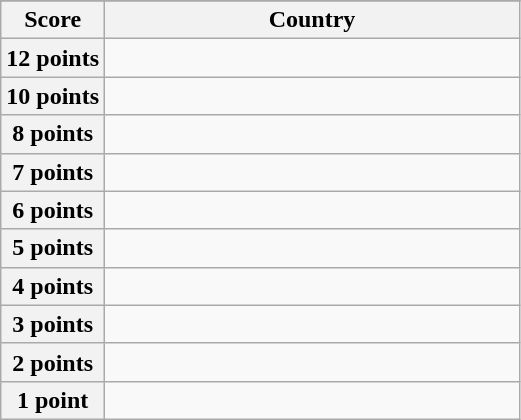<table class="wikitable">
<tr>
</tr>
<tr>
<th scope="col" width="20%">Score</th>
<th scope="col">Country</th>
</tr>
<tr>
<th scope="row">12 points</th>
<td></td>
</tr>
<tr>
<th scope="row">10 points</th>
<td></td>
</tr>
<tr>
<th scope="row">8 points</th>
<td></td>
</tr>
<tr>
<th scope="row">7 points</th>
<td></td>
</tr>
<tr>
<th scope="row">6 points</th>
<td></td>
</tr>
<tr>
<th scope="row">5 points</th>
<td></td>
</tr>
<tr>
<th scope="row">4 points</th>
<td></td>
</tr>
<tr>
<th scope="row">3 points</th>
<td></td>
</tr>
<tr>
<th scope="row">2 points</th>
<td></td>
</tr>
<tr>
<th scope="row">1 point</th>
<td></td>
</tr>
</table>
